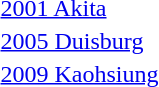<table>
<tr>
<td><a href='#'>2001 Akita</a></td>
<td></td>
<td></td>
<td></td>
</tr>
<tr>
<td><a href='#'>2005 Duisburg</a></td>
<td></td>
<td></td>
<td></td>
</tr>
<tr>
<td><a href='#'>2009 Kaohsiung</a></td>
<td></td>
<td></td>
<td></td>
</tr>
</table>
